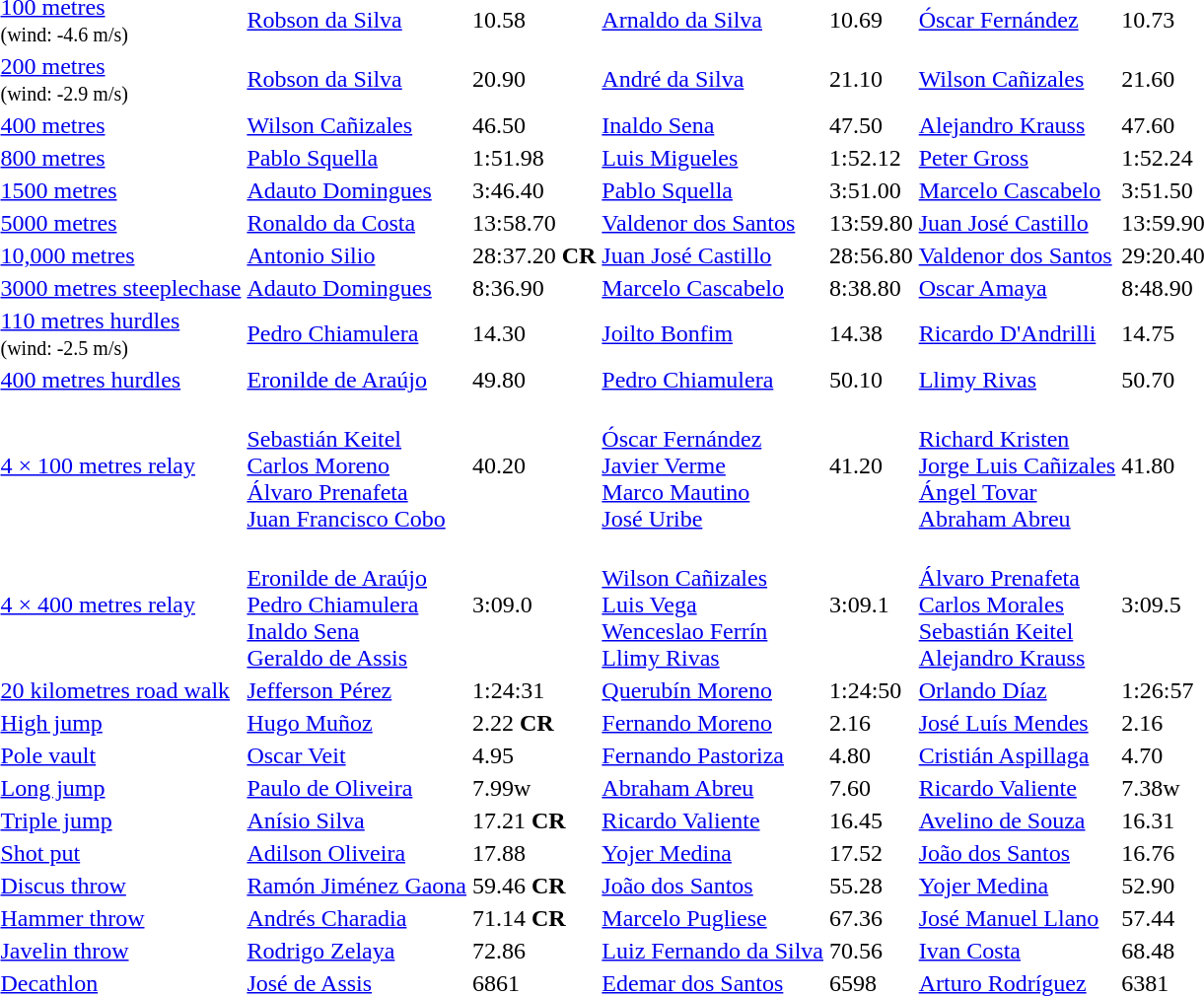<table>
<tr>
<td><a href='#'>100 metres</a><br><small>(wind: -4.6 m/s)</small></td>
<td><a href='#'>Robson da Silva</a><br> </td>
<td>10.58</td>
<td><a href='#'>Arnaldo da Silva</a><br> </td>
<td>10.69</td>
<td><a href='#'>Óscar Fernández</a><br> </td>
<td>10.73</td>
</tr>
<tr>
<td><a href='#'>200 metres</a><br><small>(wind: -2.9 m/s)</small></td>
<td><a href='#'>Robson da Silva</a><br> </td>
<td>20.90</td>
<td><a href='#'>André da Silva</a><br> </td>
<td>21.10</td>
<td><a href='#'>Wilson Cañizales</a><br> </td>
<td>21.60</td>
</tr>
<tr>
<td><a href='#'>400 metres</a></td>
<td><a href='#'>Wilson Cañizales</a><br> </td>
<td>46.50</td>
<td><a href='#'>Inaldo Sena</a><br> </td>
<td>47.50</td>
<td><a href='#'>Alejandro Krauss</a><br> </td>
<td>47.60</td>
</tr>
<tr>
<td><a href='#'>800 metres</a></td>
<td><a href='#'>Pablo Squella</a><br> </td>
<td>1:51.98</td>
<td><a href='#'>Luis Migueles</a><br> </td>
<td>1:52.12</td>
<td><a href='#'>Peter Gross</a><br> </td>
<td>1:52.24</td>
</tr>
<tr>
<td><a href='#'>1500 metres</a></td>
<td><a href='#'>Adauto Domingues</a><br> </td>
<td>3:46.40</td>
<td><a href='#'>Pablo Squella</a><br> </td>
<td>3:51.00</td>
<td><a href='#'>Marcelo Cascabelo</a><br> </td>
<td>3:51.50</td>
</tr>
<tr>
<td><a href='#'>5000 metres</a></td>
<td><a href='#'>Ronaldo da Costa</a><br> </td>
<td>13:58.70</td>
<td><a href='#'>Valdenor dos Santos</a><br> </td>
<td>13:59.80</td>
<td><a href='#'>Juan José Castillo</a><br> </td>
<td>13:59.90</td>
</tr>
<tr>
<td><a href='#'>10,000 metres</a></td>
<td><a href='#'>Antonio Silio</a><br> </td>
<td>28:37.20 <strong>CR</strong></td>
<td><a href='#'>Juan José Castillo</a><br> </td>
<td>28:56.80</td>
<td><a href='#'>Valdenor dos Santos</a><br> </td>
<td>29:20.40</td>
</tr>
<tr>
<td><a href='#'>3000 metres steeplechase</a></td>
<td><a href='#'>Adauto Domingues</a><br> </td>
<td>8:36.90</td>
<td><a href='#'>Marcelo Cascabelo</a><br> </td>
<td>8:38.80</td>
<td><a href='#'>Oscar Amaya</a><br> </td>
<td>8:48.90</td>
</tr>
<tr>
<td><a href='#'>110 metres hurdles</a><br><small>(wind: -2.5 m/s)</small></td>
<td><a href='#'>Pedro Chiamulera</a><br> </td>
<td>14.30</td>
<td><a href='#'>Joilto Bonfim</a><br> </td>
<td>14.38</td>
<td><a href='#'>Ricardo D'Andrilli</a><br> </td>
<td>14.75</td>
</tr>
<tr>
<td><a href='#'>400 metres hurdles</a></td>
<td><a href='#'>Eronilde de Araújo</a><br> </td>
<td>49.80</td>
<td><a href='#'>Pedro Chiamulera</a><br> </td>
<td>50.10</td>
<td><a href='#'>Llimy Rivas</a><br> </td>
<td>50.70</td>
</tr>
<tr>
<td><a href='#'>4 × 100 metres relay</a></td>
<td><br><a href='#'>Sebastián Keitel</a><br><a href='#'>Carlos Moreno</a><br><a href='#'>Álvaro Prenafeta</a><br><a href='#'>Juan Francisco Cobo</a></td>
<td>40.20</td>
<td><br><a href='#'>Óscar Fernández</a><br><a href='#'>Javier Verme</a><br><a href='#'>Marco Mautino</a><br><a href='#'>José Uribe</a></td>
<td>41.20</td>
<td><br><a href='#'>Richard Kristen</a><br><a href='#'>Jorge Luis Cañizales</a><br><a href='#'>Ángel Tovar</a><br><a href='#'>Abraham Abreu</a></td>
<td>41.80</td>
</tr>
<tr>
<td><a href='#'>4 × 400 metres relay</a></td>
<td><br><a href='#'>Eronilde de Araújo</a><br><a href='#'>Pedro Chiamulera</a><br><a href='#'>Inaldo Sena</a><br><a href='#'>Geraldo de Assis</a></td>
<td>3:09.0</td>
<td><br><a href='#'>Wilson Cañizales</a><br><a href='#'>Luis Vega</a><br><a href='#'>Wenceslao Ferrín</a><br><a href='#'>Llimy Rivas</a></td>
<td>3:09.1</td>
<td><br><a href='#'>Álvaro Prenafeta</a><br><a href='#'>Carlos Morales</a><br><a href='#'>Sebastián Keitel</a><br><a href='#'>Alejandro Krauss</a></td>
<td>3:09.5</td>
</tr>
<tr>
<td><a href='#'>20 kilometres road walk</a></td>
<td><a href='#'>Jefferson Pérez</a><br> </td>
<td>1:24:31</td>
<td><a href='#'>Querubín Moreno</a><br> </td>
<td>1:24:50</td>
<td><a href='#'>Orlando Díaz</a><br> </td>
<td>1:26:57</td>
</tr>
<tr>
<td><a href='#'>High jump</a></td>
<td><a href='#'>Hugo Muñoz</a><br> </td>
<td>2.22 <strong>CR</strong></td>
<td><a href='#'>Fernando Moreno</a><br> </td>
<td>2.16</td>
<td><a href='#'>José Luís Mendes</a><br> </td>
<td>2.16</td>
</tr>
<tr>
<td><a href='#'>Pole vault</a></td>
<td><a href='#'>Oscar Veit</a><br> </td>
<td>4.95</td>
<td><a href='#'>Fernando Pastoriza</a><br> </td>
<td>4.80</td>
<td><a href='#'>Cristián Aspillaga</a><br> </td>
<td>4.70</td>
</tr>
<tr>
<td><a href='#'>Long jump</a></td>
<td><a href='#'>Paulo de Oliveira</a><br> </td>
<td>7.99w</td>
<td><a href='#'>Abraham Abreu</a><br> </td>
<td>7.60</td>
<td><a href='#'>Ricardo Valiente</a><br> </td>
<td>7.38w</td>
</tr>
<tr>
<td><a href='#'>Triple jump</a></td>
<td><a href='#'>Anísio Silva</a><br> </td>
<td>17.21 <strong>CR</strong></td>
<td><a href='#'>Ricardo Valiente</a><br> </td>
<td>16.45</td>
<td><a href='#'>Avelino de Souza</a><br> </td>
<td>16.31</td>
</tr>
<tr>
<td><a href='#'>Shot put</a></td>
<td><a href='#'>Adilson Oliveira</a><br> </td>
<td>17.88</td>
<td><a href='#'>Yojer Medina</a><br> </td>
<td>17.52</td>
<td><a href='#'>João dos Santos</a><br> </td>
<td>16.76</td>
</tr>
<tr>
<td><a href='#'>Discus throw</a></td>
<td><a href='#'>Ramón Jiménez Gaona</a><br> </td>
<td>59.46 <strong>CR</strong></td>
<td><a href='#'>João dos Santos</a><br> </td>
<td>55.28</td>
<td><a href='#'>Yojer Medina</a><br> </td>
<td>52.90</td>
</tr>
<tr>
<td><a href='#'>Hammer throw</a></td>
<td><a href='#'>Andrés Charadia</a><br> </td>
<td>71.14 <strong>CR</strong></td>
<td><a href='#'>Marcelo Pugliese</a><br> </td>
<td>67.36</td>
<td><a href='#'>José Manuel Llano</a><br> </td>
<td>57.44</td>
</tr>
<tr>
<td><a href='#'>Javelin throw</a></td>
<td><a href='#'>Rodrigo Zelaya</a><br> </td>
<td>72.86</td>
<td><a href='#'>Luiz Fernando da Silva</a><br> </td>
<td>70.56</td>
<td><a href='#'>Ivan Costa</a><br> </td>
<td>68.48</td>
</tr>
<tr>
<td><a href='#'>Decathlon</a></td>
<td><a href='#'>José de Assis</a><br> </td>
<td>6861</td>
<td><a href='#'>Edemar dos Santos</a><br> </td>
<td>6598</td>
<td><a href='#'>Arturo Rodríguez</a><br> </td>
<td>6381</td>
</tr>
</table>
